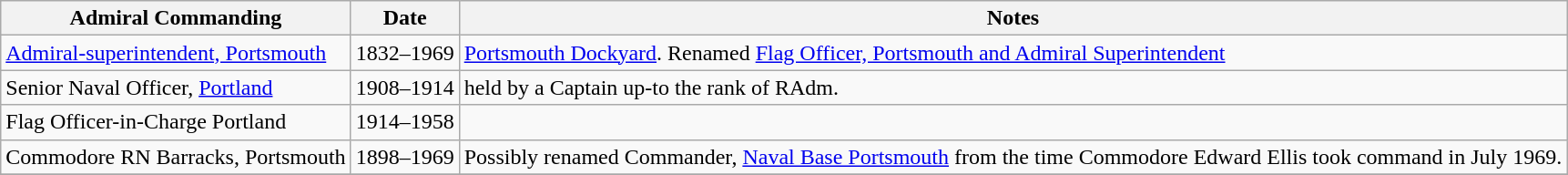<table class="wikitable sortable">
<tr>
<th>Admiral Commanding</th>
<th>Date</th>
<th>Notes</th>
</tr>
<tr>
<td><a href='#'>Admiral-superintendent, Portsmouth</a></td>
<td>1832–1969</td>
<td><a href='#'>Portsmouth Dockyard</a>. Renamed <a href='#'>Flag Officer, Portsmouth and Admiral Superintendent</a></td>
</tr>
<tr>
<td>Senior Naval Officer, <a href='#'>Portland</a></td>
<td>1908–1914</td>
<td>held by a Captain up-to the rank of RAdm.</td>
</tr>
<tr>
<td>Flag Officer-in-Charge Portland</td>
<td>1914–1958</td>
<td></td>
</tr>
<tr>
<td>Commodore RN Barracks, Portsmouth</td>
<td>1898–1969</td>
<td>Possibly renamed Commander, <a href='#'>Naval Base Portsmouth</a> from the time Commodore Edward Ellis took command in July 1969.</td>
</tr>
<tr>
</tr>
</table>
